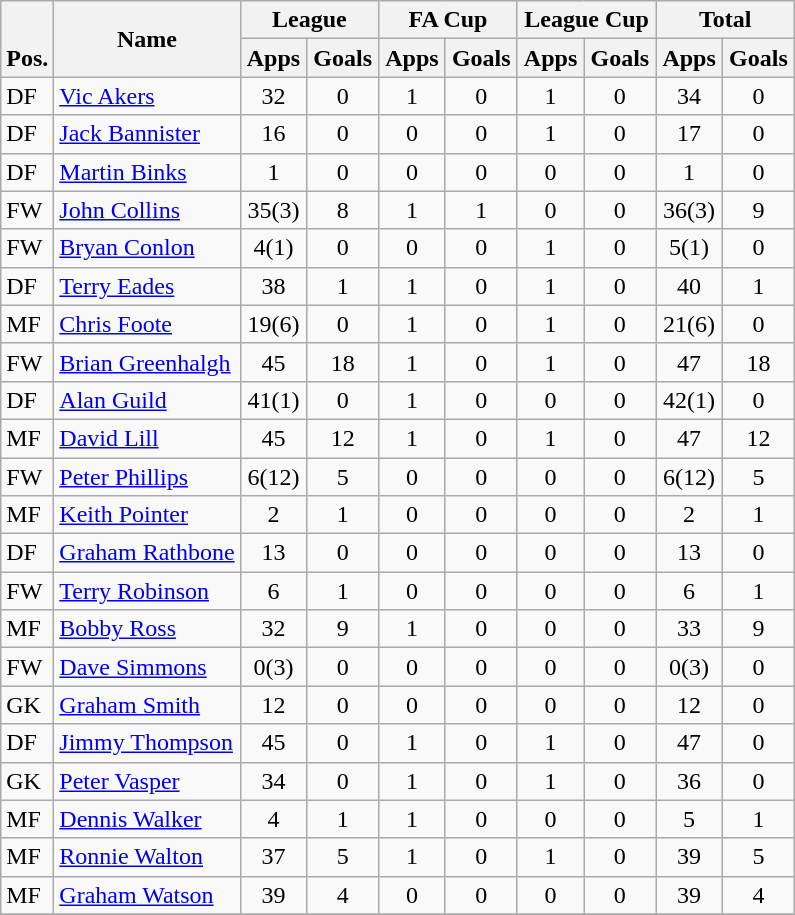<table class="wikitable" style="text-align:center">
<tr>
<th rowspan="2" valign="bottom">Pos.</th>
<th rowspan="2">Name</th>
<th colspan="2" width="85">League</th>
<th colspan="2" width="85">FA Cup</th>
<th colspan="2" width="85">League Cup</th>
<th colspan="2" width="85">Total</th>
</tr>
<tr>
<th>Apps</th>
<th>Goals</th>
<th>Apps</th>
<th>Goals</th>
<th>Apps</th>
<th>Goals</th>
<th>Apps</th>
<th>Goals</th>
</tr>
<tr>
<td align="left">DF</td>
<td align="left"> <a href='#'>Vic Akers</a></td>
<td>32</td>
<td>0</td>
<td>1</td>
<td>0</td>
<td>1</td>
<td>0</td>
<td>34</td>
<td>0</td>
</tr>
<tr>
<td align="left">DF</td>
<td align="left"> <a href='#'>Jack Bannister</a></td>
<td>16</td>
<td>0</td>
<td>0</td>
<td>0</td>
<td>1</td>
<td>0</td>
<td>17</td>
<td>0</td>
</tr>
<tr>
<td align="left">DF</td>
<td align="left"> <a href='#'>Martin Binks</a></td>
<td>1</td>
<td>0</td>
<td>0</td>
<td>0</td>
<td>0</td>
<td>0</td>
<td>1</td>
<td>0</td>
</tr>
<tr>
<td align="left">FW</td>
<td align="left"> <a href='#'>John Collins</a></td>
<td>35(3)</td>
<td>8</td>
<td>1</td>
<td>1</td>
<td>0</td>
<td>0</td>
<td>36(3)</td>
<td>9</td>
</tr>
<tr>
<td align="left">FW</td>
<td align="left"> <a href='#'>Bryan Conlon</a></td>
<td>4(1)</td>
<td>0</td>
<td>0</td>
<td>0</td>
<td>1</td>
<td>0</td>
<td>5(1)</td>
<td>0</td>
</tr>
<tr>
<td align="left">DF</td>
<td align="left"> <a href='#'>Terry Eades</a></td>
<td>38</td>
<td>1</td>
<td>1</td>
<td>0</td>
<td>1</td>
<td>0</td>
<td>40</td>
<td>1</td>
</tr>
<tr>
<td align="left">MF</td>
<td align="left"> <a href='#'>Chris Foote</a></td>
<td>19(6)</td>
<td>0</td>
<td>1</td>
<td>0</td>
<td>1</td>
<td>0</td>
<td>21(6)</td>
<td>0</td>
</tr>
<tr>
<td align="left">FW</td>
<td align="left"> <a href='#'>Brian Greenhalgh</a></td>
<td>45</td>
<td>18</td>
<td>1</td>
<td>0</td>
<td>1</td>
<td>0</td>
<td>47</td>
<td>18</td>
</tr>
<tr>
<td align="left">DF</td>
<td align="left"> <a href='#'>Alan Guild</a></td>
<td>41(1)</td>
<td>0</td>
<td>1</td>
<td>0</td>
<td>0</td>
<td>0</td>
<td>42(1)</td>
<td>0</td>
</tr>
<tr>
<td align="left">MF</td>
<td align="left"> <a href='#'>David Lill</a></td>
<td>45</td>
<td>12</td>
<td>1</td>
<td>0</td>
<td>1</td>
<td>0</td>
<td>47</td>
<td>12</td>
</tr>
<tr>
<td align="left">FW</td>
<td align="left"> <a href='#'>Peter Phillips</a></td>
<td>6(12)</td>
<td>5</td>
<td>0</td>
<td>0</td>
<td>0</td>
<td>0</td>
<td>6(12)</td>
<td>5</td>
</tr>
<tr>
<td align="left">MF</td>
<td align="left"> <a href='#'>Keith Pointer</a></td>
<td>2</td>
<td>1</td>
<td>0</td>
<td>0</td>
<td>0</td>
<td>0</td>
<td>2</td>
<td>1</td>
</tr>
<tr>
<td align="left">DF</td>
<td align="left"> <a href='#'>Graham Rathbone</a></td>
<td>13</td>
<td>0</td>
<td>0</td>
<td>0</td>
<td>0</td>
<td>0</td>
<td>13</td>
<td>0</td>
</tr>
<tr>
<td align="left">FW</td>
<td align="left"> <a href='#'>Terry Robinson</a></td>
<td>6</td>
<td>1</td>
<td>0</td>
<td>0</td>
<td>0</td>
<td>0</td>
<td>6</td>
<td>1</td>
</tr>
<tr>
<td align="left">MF</td>
<td align="left"> <a href='#'>Bobby Ross</a></td>
<td>32</td>
<td>9</td>
<td>1</td>
<td>0</td>
<td>0</td>
<td>0</td>
<td>33</td>
<td>9</td>
</tr>
<tr>
<td align="left">FW</td>
<td align="left"> <a href='#'>Dave Simmons</a></td>
<td>0(3)</td>
<td>0</td>
<td>0</td>
<td>0</td>
<td>0</td>
<td>0</td>
<td>0(3)</td>
<td>0</td>
</tr>
<tr>
<td align="left">GK</td>
<td align="left"> <a href='#'>Graham Smith</a></td>
<td>12</td>
<td>0</td>
<td>0</td>
<td>0</td>
<td>0</td>
<td>0</td>
<td>12</td>
<td>0</td>
</tr>
<tr>
<td align="left">DF</td>
<td align="left"> <a href='#'>Jimmy Thompson</a></td>
<td>45</td>
<td>0</td>
<td>1</td>
<td>0</td>
<td>1</td>
<td>0</td>
<td>47</td>
<td>0</td>
</tr>
<tr>
<td align="left">GK</td>
<td align="left"> <a href='#'>Peter Vasper</a></td>
<td>34</td>
<td>0</td>
<td>1</td>
<td>0</td>
<td>1</td>
<td>0</td>
<td>36</td>
<td>0</td>
</tr>
<tr>
<td align="left">MF</td>
<td align="left"> <a href='#'>Dennis Walker</a></td>
<td>4</td>
<td>1</td>
<td>1</td>
<td>0</td>
<td>0</td>
<td>0</td>
<td>5</td>
<td>1</td>
</tr>
<tr>
<td align="left">MF</td>
<td align="left"> <a href='#'>Ronnie Walton</a></td>
<td>37</td>
<td>5</td>
<td>1</td>
<td>0</td>
<td>1</td>
<td>0</td>
<td>39</td>
<td>5</td>
</tr>
<tr>
<td align="left">MF</td>
<td align="left"> <a href='#'>Graham Watson</a></td>
<td>39</td>
<td>4</td>
<td>0</td>
<td>0</td>
<td>0</td>
<td>0</td>
<td>39</td>
<td>4</td>
</tr>
<tr>
</tr>
</table>
